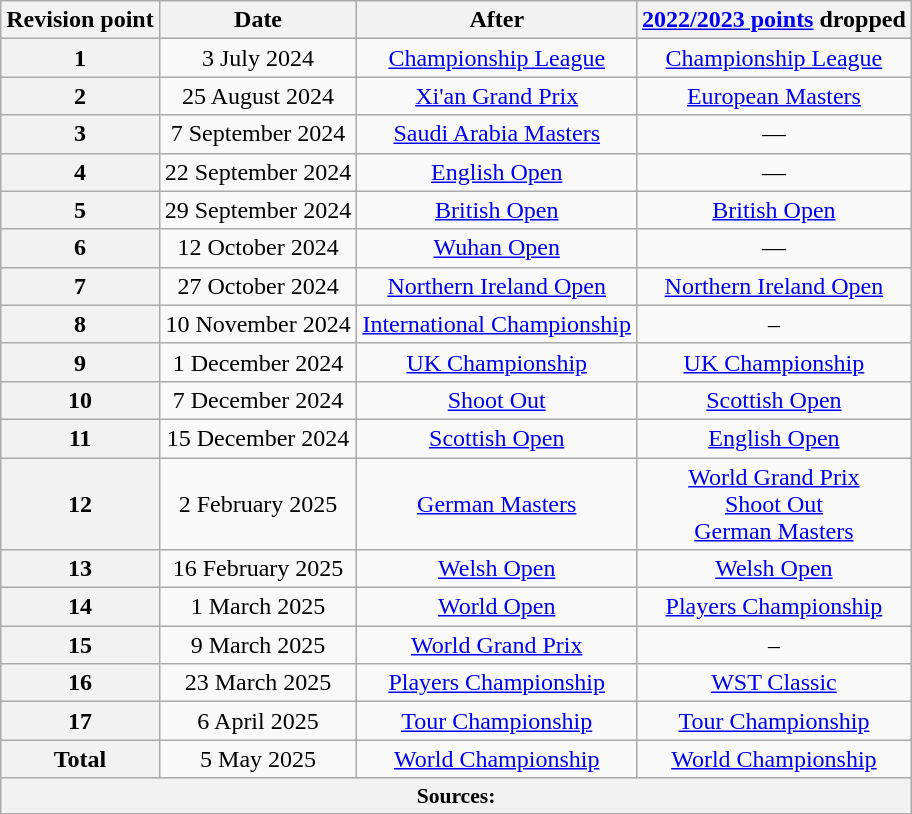<table class="wikitable" style="text-align: center;">
<tr>
<th scope=column>Revision point</th>
<th scope=column>Date</th>
<th scope=column>After</th>
<th scope=column><a href='#'>2022/2023 points</a> dropped</th>
</tr>
<tr>
<th scope=row>1</th>
<td>3 July 2024</td>
<td><a href='#'>Championship League</a></td>
<td><a href='#'>Championship League</a></td>
</tr>
<tr>
<th scope=row>2</th>
<td>25 August 2024</td>
<td><a href='#'>Xi'an Grand Prix</a></td>
<td><a href='#'>European Masters</a></td>
</tr>
<tr>
<th scope=row>3</th>
<td>7 September 2024</td>
<td><a href='#'>Saudi Arabia Masters</a></td>
<td>—</td>
</tr>
<tr>
<th scope=row>4</th>
<td>22 September 2024</td>
<td><a href='#'>English Open</a></td>
<td>—</td>
</tr>
<tr>
<th scope=row>5</th>
<td>29 September 2024</td>
<td><a href='#'>British Open</a></td>
<td><a href='#'>British Open</a></td>
</tr>
<tr>
<th scope=row>6</th>
<td>12 October 2024</td>
<td><a href='#'>Wuhan Open</a></td>
<td>—</td>
</tr>
<tr>
<th scope=row>7</th>
<td>27 October 2024</td>
<td><a href='#'>Northern Ireland Open</a></td>
<td><a href='#'>Northern Ireland Open</a></td>
</tr>
<tr>
<th scope=row>8</th>
<td>10 November 2024</td>
<td><a href='#'>International Championship</a></td>
<td>–</td>
</tr>
<tr>
<th scope=row>9</th>
<td>1 December 2024</td>
<td><a href='#'>UK Championship</a></td>
<td><a href='#'>UK Championship</a></td>
</tr>
<tr>
<th scope=row>10</th>
<td>7 December 2024</td>
<td><a href='#'>Shoot Out</a></td>
<td><a href='#'>Scottish Open</a></td>
</tr>
<tr>
<th scope=row>11</th>
<td>15 December 2024</td>
<td><a href='#'>Scottish Open</a></td>
<td><a href='#'>English Open</a></td>
</tr>
<tr>
<th scope=row>12</th>
<td>2 February 2025</td>
<td><a href='#'>German Masters</a></td>
<td><a href='#'>World Grand Prix</a><br><a href='#'>Shoot Out</a><br><a href='#'>German Masters</a></td>
</tr>
<tr>
<th scope=row>13</th>
<td>16 February 2025</td>
<td><a href='#'>Welsh Open</a></td>
<td><a href='#'>Welsh Open</a></td>
</tr>
<tr>
<th scope=row>14</th>
<td>1 March 2025</td>
<td><a href='#'>World Open</a></td>
<td><a href='#'>Players Championship</a></td>
</tr>
<tr>
<th scope=row>15</th>
<td>9 March 2025</td>
<td><a href='#'>World Grand Prix</a></td>
<td>–</td>
</tr>
<tr>
<th scope=row>16</th>
<td>23 March 2025</td>
<td><a href='#'>Players Championship</a></td>
<td><a href='#'>WST Classic</a></td>
</tr>
<tr>
<th scope=row>17</th>
<td>6 April 2025</td>
<td><a href='#'>Tour Championship</a></td>
<td><a href='#'>Tour Championship</a></td>
</tr>
<tr>
<th scope=row><strong>Total</strong></th>
<td>5 May 2025</td>
<td><a href='#'>World Championship</a></td>
<td><a href='#'>World Championship</a></td>
</tr>
<tr>
<th colspan="4" style="text-align:center; font-size:90%;">Sources:</th>
</tr>
<tr>
</tr>
</table>
